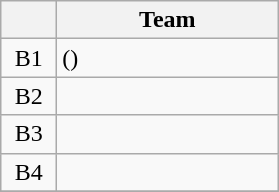<table class="wikitable" style="display:inline-table;">
<tr>
<th width=30></th>
<th width=140>Team</th>
</tr>
<tr>
<td align=center>B1</td>
<td> ()</td>
</tr>
<tr>
<td align=center>B2</td>
<td></td>
</tr>
<tr>
<td align=center>B3</td>
<td></td>
</tr>
<tr>
<td align=center>B4</td>
<td></td>
</tr>
<tr>
</tr>
</table>
